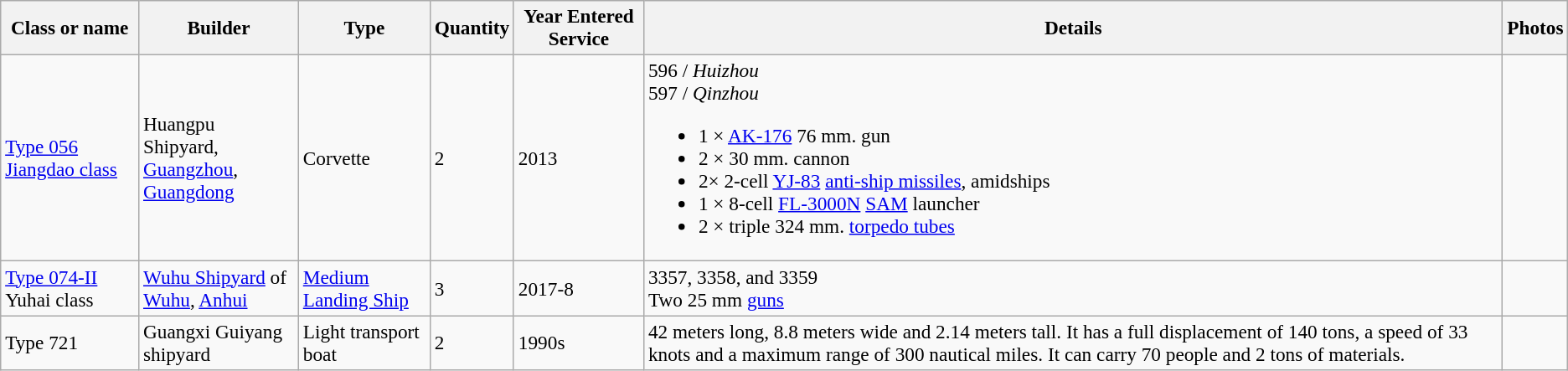<table class="wikitable" style="font-size:97%;">
<tr>
<th>Class or name</th>
<th width=120px>Builder</th>
<th>Type</th>
<th>Quantity</th>
<th>Year Entered Service</th>
<th>Details</th>
<th>Photos</th>
</tr>
<tr>
<td><a href='#'>Type 056 Jiangdao class</a></td>
<td>Huangpu Shipyard, <a href='#'>Guangzhou</a>, <a href='#'>Guangdong</a></td>
<td>Corvette</td>
<td>2</td>
<td>2013</td>
<td>596  / <em>Huizhou</em><br>597  / <em>Qinzhou</em><ul><li>1 × <a href='#'>AK-176</a> 76 mm. gun</li><li>2 × 30 mm. cannon</li><li>2× 2-cell <a href='#'>YJ-83</a> <a href='#'>anti-ship missiles</a>, amidships</li><li>1 × 8-cell <a href='#'>FL-3000N</a> <a href='#'>SAM</a> launcher</li><li>2 × triple 324 mm. <a href='#'>torpedo tubes</a></li></ul></td>
<td></td>
</tr>
<tr>
<td><a href='#'>Type 074-II</a> Yuhai class</td>
<td><a href='#'>Wuhu Shipyard</a> of <a href='#'>Wuhu</a>, <a href='#'>Anhui</a></td>
<td><a href='#'>Medium Landing Ship</a></td>
<td>3</td>
<td>2017-8</td>
<td>3357, 3358, and 3359<br>Two 25 mm <a href='#'>guns</a></td>
<td></td>
</tr>
<tr>
<td>Type 721</td>
<td>Guangxi Guiyang shipyard</td>
<td>Light transport boat</td>
<td>2</td>
<td>1990s</td>
<td>42 meters long, 8.8 meters wide and 2.14 meters tall. It has a full displacement of 140 tons, a speed of 33 knots and a maximum range of 300 nautical miles. It can carry 70 people and 2 tons of materials.</td>
<td></td>
</tr>
</table>
